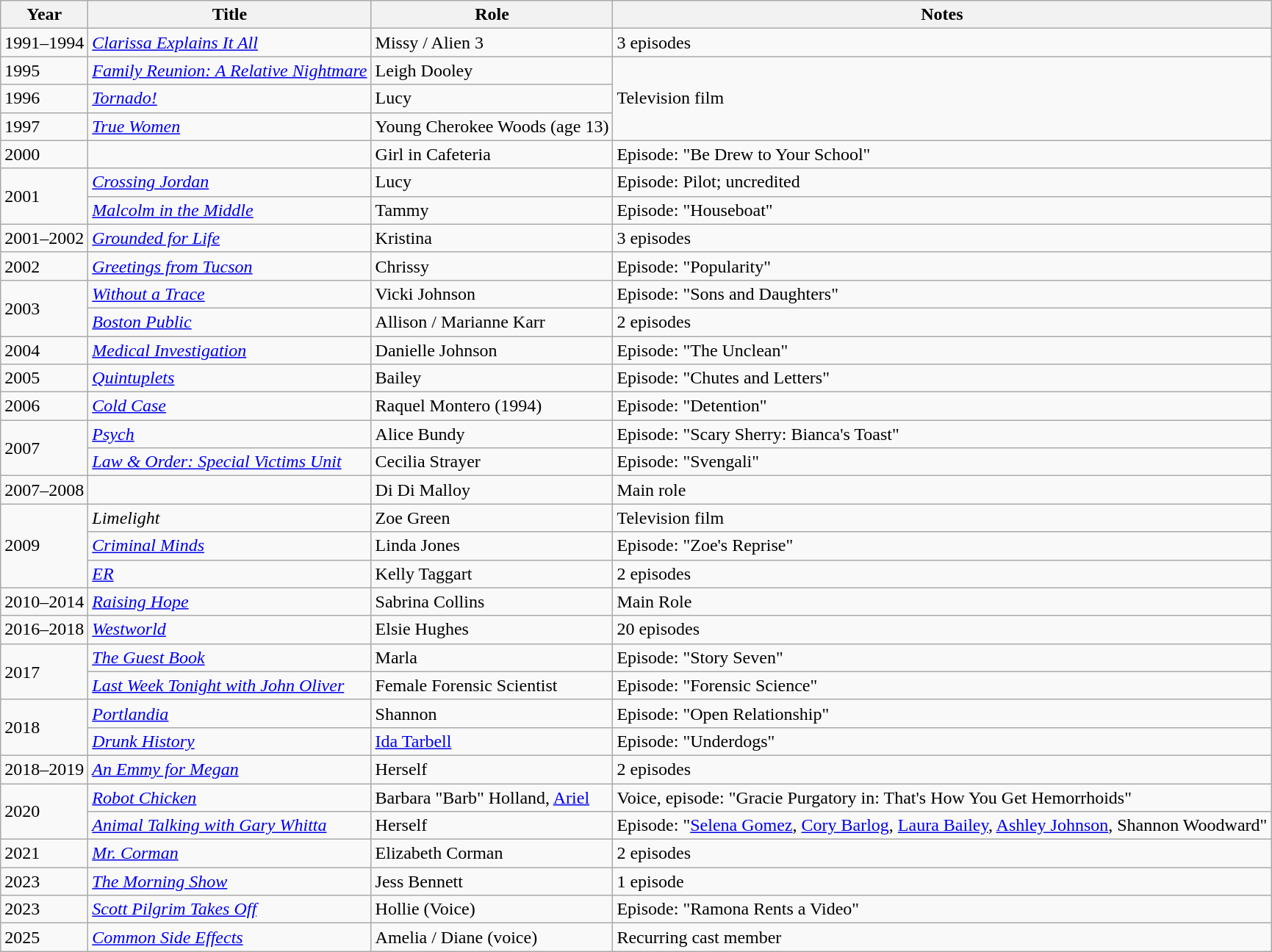<table class="wikitable sortable">
<tr>
<th>Year</th>
<th>Title</th>
<th>Role</th>
<th class="unsortable">Notes</th>
</tr>
<tr>
<td>1991–1994</td>
<td><em><a href='#'>Clarissa Explains It All</a></em></td>
<td>Missy / Alien 3</td>
<td>3 episodes</td>
</tr>
<tr>
<td>1995</td>
<td><em><a href='#'>Family Reunion: A Relative Nightmare</a></em></td>
<td>Leigh Dooley</td>
<td rowspan="3">Television film</td>
</tr>
<tr>
<td>1996</td>
<td><em><a href='#'>Tornado!</a></em></td>
<td>Lucy</td>
</tr>
<tr>
<td>1997</td>
<td><em><a href='#'>True Women</a></em></td>
<td>Young Cherokee Woods (age 13)</td>
</tr>
<tr>
<td>2000</td>
<td><em></em></td>
<td>Girl in Cafeteria</td>
<td>Episode: "Be Drew to Your School"</td>
</tr>
<tr>
<td rowspan="2">2001</td>
<td><em><a href='#'>Crossing Jordan</a></em></td>
<td>Lucy</td>
<td>Episode: Pilot; uncredited</td>
</tr>
<tr>
<td><em><a href='#'>Malcolm in the Middle</a></em></td>
<td>Tammy</td>
<td>Episode: "Houseboat"</td>
</tr>
<tr>
<td>2001–2002</td>
<td><em><a href='#'>Grounded for Life</a></em></td>
<td>Kristina</td>
<td>3 episodes </td>
</tr>
<tr>
<td>2002</td>
<td><em><a href='#'>Greetings from Tucson</a></em></td>
<td>Chrissy</td>
<td>Episode: "Popularity"</td>
</tr>
<tr>
<td rowspan="2">2003</td>
<td><em><a href='#'>Without a Trace</a></em></td>
<td>Vicki Johnson</td>
<td>Episode: "Sons and Daughters"</td>
</tr>
<tr>
<td><em><a href='#'>Boston Public</a></em></td>
<td>Allison / Marianne Karr</td>
<td>2 episodes </td>
</tr>
<tr>
<td>2004</td>
<td><em><a href='#'>Medical Investigation</a></em></td>
<td>Danielle Johnson</td>
<td>Episode: "The Unclean"</td>
</tr>
<tr>
<td>2005</td>
<td><em><a href='#'>Quintuplets</a></em></td>
<td>Bailey</td>
<td>Episode: "Chutes and Letters"</td>
</tr>
<tr>
<td>2006</td>
<td><em><a href='#'>Cold Case</a></em></td>
<td>Raquel Montero (1994)</td>
<td>Episode: "Detention"</td>
</tr>
<tr>
<td rowspan="2">2007</td>
<td><em><a href='#'>Psych</a></em></td>
<td>Alice Bundy</td>
<td>Episode: "Scary Sherry: Bianca's Toast"</td>
</tr>
<tr>
<td><em><a href='#'>Law & Order: Special Victims Unit</a></em></td>
<td>Cecilia Strayer</td>
<td>Episode: "Svengali"</td>
</tr>
<tr>
<td>2007–2008</td>
<td><em></em></td>
<td>Di Di Malloy</td>
<td>Main role</td>
</tr>
<tr>
<td rowspan="3">2009</td>
<td><em>Limelight</em></td>
<td>Zoe Green</td>
<td>Television film</td>
</tr>
<tr>
<td><em><a href='#'>Criminal Minds</a></em></td>
<td>Linda Jones</td>
<td>Episode: "Zoe's Reprise"</td>
</tr>
<tr>
<td><em><a href='#'>ER</a></em></td>
<td>Kelly Taggart</td>
<td>2 episodes </td>
</tr>
<tr>
<td>2010–2014</td>
<td><em><a href='#'>Raising Hope</a></em></td>
<td>Sabrina Collins</td>
<td>Main Role</td>
</tr>
<tr>
<td>2016–2018</td>
<td><em><a href='#'>Westworld</a></em></td>
<td>Elsie Hughes</td>
<td>20 episodes</td>
</tr>
<tr>
<td rowspan="2">2017</td>
<td><em><a href='#'>The Guest Book</a></em></td>
<td>Marla</td>
<td>Episode: "Story Seven"</td>
</tr>
<tr>
<td><em><a href='#'>Last Week Tonight with John Oliver</a></em></td>
<td>Female Forensic Scientist</td>
<td>Episode: "Forensic Science"</td>
</tr>
<tr>
<td rowspan="2">2018</td>
<td><em><a href='#'>Portlandia</a></em></td>
<td>Shannon</td>
<td>Episode: "Open Relationship"</td>
</tr>
<tr>
<td><em><a href='#'>Drunk History</a></em></td>
<td><a href='#'>Ida Tarbell</a></td>
<td>Episode: "Underdogs"</td>
</tr>
<tr>
<td>2018–2019</td>
<td><em><a href='#'>An Emmy for Megan</a></em></td>
<td>Herself</td>
<td>2 episodes</td>
</tr>
<tr>
<td rowspan="2">2020</td>
<td><em><a href='#'>Robot Chicken</a></em></td>
<td>Barbara "Barb" Holland, <a href='#'>Ariel</a></td>
<td>Voice, episode: "Gracie Purgatory in: That's How You Get Hemorrhoids"</td>
</tr>
<tr>
<td><em><a href='#'>Animal Talking with Gary Whitta</a></em></td>
<td>Herself</td>
<td>Episode: "<a href='#'>Selena Gomez</a>, <a href='#'>Cory Barlog</a>, <a href='#'>Laura Bailey</a>, <a href='#'>Ashley Johnson</a>, Shannon Woodward"</td>
</tr>
<tr>
<td>2021</td>
<td><em><a href='#'>Mr. Corman</a></em></td>
<td>Elizabeth Corman</td>
<td>2 episodes</td>
</tr>
<tr>
<td>2023</td>
<td><em><a href='#'>The Morning Show</a></em></td>
<td>Jess Bennett</td>
<td>1 episode</td>
</tr>
<tr>
<td>2023</td>
<td><em><a href='#'>Scott Pilgrim Takes Off</a></em></td>
<td>Hollie (Voice)</td>
<td>Episode: "Ramona Rents a Video"</td>
</tr>
<tr>
<td>2025</td>
<td><em><a href='#'>Common Side Effects</a></em></td>
<td>Amelia / Diane (voice)</td>
<td>Recurring cast member</td>
</tr>
</table>
